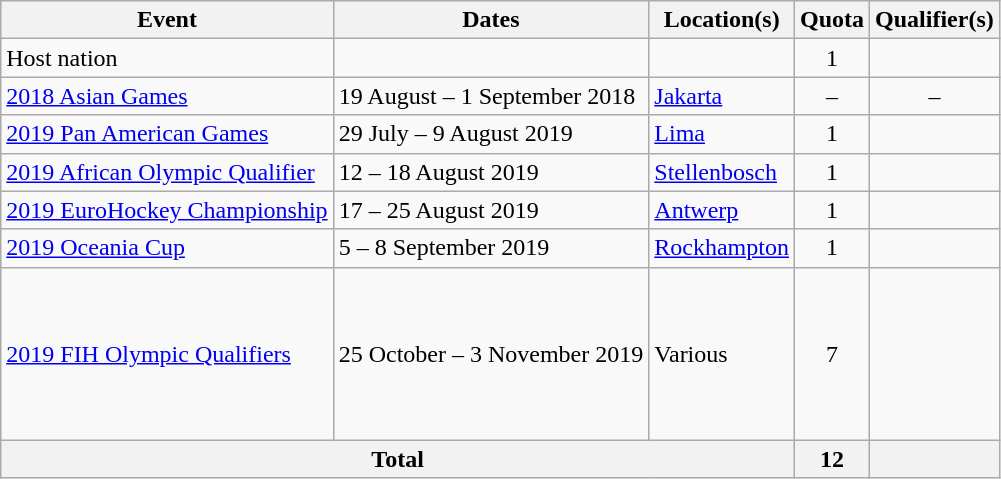<table class=wikitable>
<tr>
<th>Event</th>
<th>Dates</th>
<th>Location(s)</th>
<th>Quota</th>
<th>Qualifier(s)</th>
</tr>
<tr>
<td>Host nation</td>
<td></td>
<td></td>
<td align=center>1</td>
<td></td>
</tr>
<tr>
<td><a href='#'>2018 Asian Games</a></td>
<td>19 August – 1 September 2018</td>
<td> <a href='#'>Jakarta</a></td>
<td align=center>–</td>
<td align=center>–</td>
</tr>
<tr>
<td><a href='#'>2019 Pan American Games</a></td>
<td>29 July – 9 August 2019</td>
<td> <a href='#'>Lima</a></td>
<td align=center>1</td>
<td></td>
</tr>
<tr>
<td><a href='#'>2019 African Olympic Qualifier</a></td>
<td>12 – 18 August 2019</td>
<td> <a href='#'>Stellenbosch</a></td>
<td align=center>1</td>
<td></td>
</tr>
<tr>
<td><a href='#'>2019 EuroHockey Championship</a></td>
<td>17 – 25 August 2019</td>
<td> <a href='#'>Antwerp</a></td>
<td align=center>1</td>
<td></td>
</tr>
<tr>
<td><a href='#'>2019 Oceania Cup</a></td>
<td>5 – 8 September 2019</td>
<td> <a href='#'>Rockhampton</a></td>
<td align=center>1</td>
<td></td>
</tr>
<tr>
<td><a href='#'>2019 FIH Olympic Qualifiers</a></td>
<td>25 October – 3 November 2019</td>
<td>Various</td>
<td align=center>7</td>
<td><br><br><br><br><br><br></td>
</tr>
<tr>
<th colspan=3>Total</th>
<th>12</th>
<th></th>
</tr>
</table>
